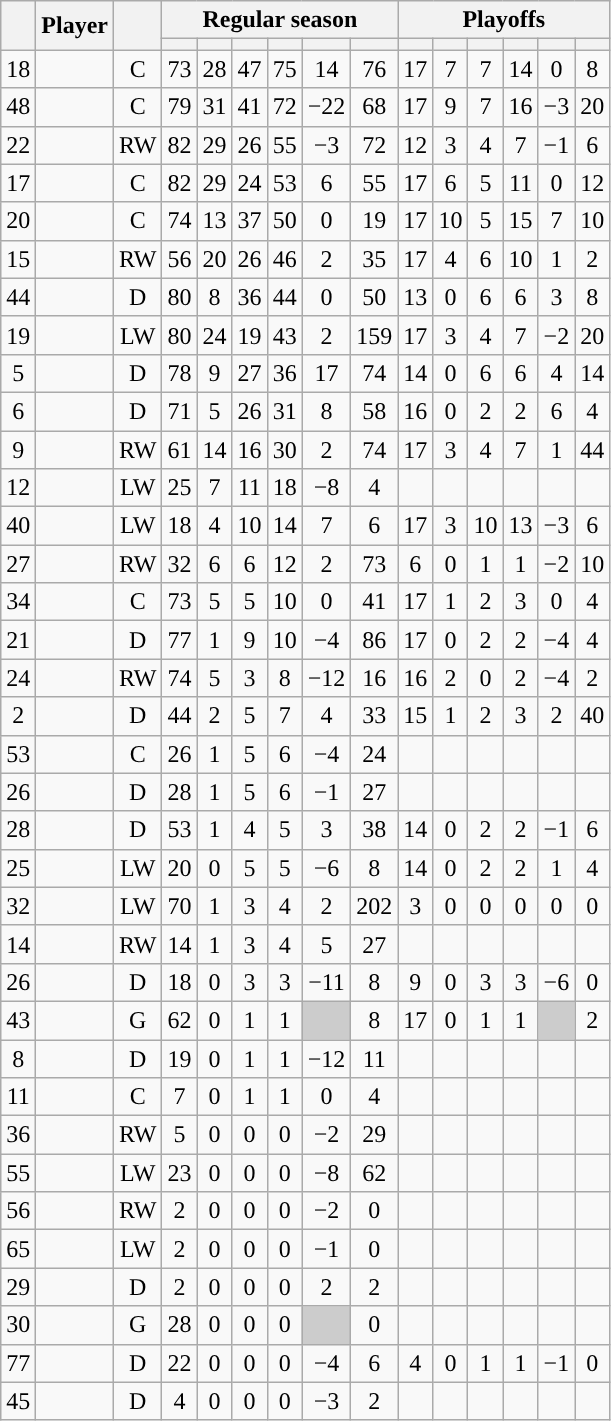<table class="wikitable sortable plainrowheaders" style="text-align:center;">
<tr>
<th scope="col" data-sort-type="number" rowspan="2"></th>
<th scope="col" rowspan="2">Player</th>
<th scope="col" rowspan="2"></th>
<th scope=colgroup colspan=6>Regular season</th>
<th scope=colgroup colspan=6>Playoffs</th>
</tr>
<tr>
<th scope="col" data-sort-type="number"></th>
<th scope="col" data-sort-type="number"></th>
<th scope="col" data-sort-type="number"></th>
<th scope="col" data-sort-type="number"></th>
<th scope="col" data-sort-type="number"></th>
<th scope="col" data-sort-type="number"></th>
<th scope="col" data-sort-type="number"></th>
<th scope="col" data-sort-type="number"></th>
<th scope="col" data-sort-type="number"></th>
<th scope="col" data-sort-type="number"></th>
<th scope="col" data-sort-type="number"></th>
<th scope="col" data-sort-type="number"></th>
</tr>
<tr>
<td scope="row">18</td>
<td align="left"></td>
<td>C</td>
<td>73</td>
<td>28</td>
<td>47</td>
<td>75</td>
<td>14</td>
<td>76</td>
<td>17</td>
<td>7</td>
<td>7</td>
<td>14</td>
<td>0</td>
<td>8</td>
</tr>
<tr>
<td scope="row">48</td>
<td align="left"></td>
<td>C</td>
<td>79</td>
<td>31</td>
<td>41</td>
<td>72</td>
<td>−22</td>
<td>68</td>
<td>17</td>
<td>9</td>
<td>7</td>
<td>16</td>
<td>−3</td>
<td>20</td>
</tr>
<tr>
<td scope="row">22</td>
<td align="left"></td>
<td>RW</td>
<td>82</td>
<td>29</td>
<td>26</td>
<td>55</td>
<td>−3</td>
<td>72</td>
<td>12</td>
<td>3</td>
<td>4</td>
<td>7</td>
<td>−1</td>
<td>6</td>
</tr>
<tr>
<td scope="row">17</td>
<td align="left"></td>
<td>C</td>
<td>82</td>
<td>29</td>
<td>24</td>
<td>53</td>
<td>6</td>
<td>55</td>
<td>17</td>
<td>6</td>
<td>5</td>
<td>11</td>
<td>0</td>
<td>12</td>
</tr>
<tr>
<td scope="row">20</td>
<td align="left"></td>
<td>C</td>
<td>74</td>
<td>13</td>
<td>37</td>
<td>50</td>
<td>0</td>
<td>19</td>
<td>17</td>
<td>10</td>
<td>5</td>
<td>15</td>
<td>7</td>
<td>10</td>
</tr>
<tr>
<td scope="row">15</td>
<td align="left"></td>
<td>RW</td>
<td>56</td>
<td>20</td>
<td>26</td>
<td>46</td>
<td>2</td>
<td>35</td>
<td>17</td>
<td>4</td>
<td>6</td>
<td>10</td>
<td>1</td>
<td>2</td>
</tr>
<tr>
<td scope="row">44</td>
<td align="left"></td>
<td>D</td>
<td>80</td>
<td>8</td>
<td>36</td>
<td>44</td>
<td>0</td>
<td>50</td>
<td>13</td>
<td>0</td>
<td>6</td>
<td>6</td>
<td>3</td>
<td>8</td>
</tr>
<tr>
<td scope="row">19</td>
<td align="left"></td>
<td>LW</td>
<td>80</td>
<td>24</td>
<td>19</td>
<td>43</td>
<td>2</td>
<td>159</td>
<td>17</td>
<td>3</td>
<td>4</td>
<td>7</td>
<td>−2</td>
<td>20</td>
</tr>
<tr>
<td scope="row">5</td>
<td align="left"></td>
<td>D</td>
<td>78</td>
<td>9</td>
<td>27</td>
<td>36</td>
<td>17</td>
<td>74</td>
<td>14</td>
<td>0</td>
<td>6</td>
<td>6</td>
<td>4</td>
<td>14</td>
</tr>
<tr>
<td scope="row">6</td>
<td align="left"></td>
<td>D</td>
<td>71</td>
<td>5</td>
<td>26</td>
<td>31</td>
<td>8</td>
<td>58</td>
<td>16</td>
<td>0</td>
<td>2</td>
<td>2</td>
<td>6</td>
<td>4</td>
</tr>
<tr>
<td scope="row">9</td>
<td align="left"></td>
<td>RW</td>
<td>61</td>
<td>14</td>
<td>16</td>
<td>30</td>
<td>2</td>
<td>74</td>
<td>17</td>
<td>3</td>
<td>4</td>
<td>7</td>
<td>1</td>
<td>44</td>
</tr>
<tr>
<td scope="row">12</td>
<td align="left"></td>
<td>LW</td>
<td>25</td>
<td>7</td>
<td>11</td>
<td>18</td>
<td>−8</td>
<td>4</td>
<td></td>
<td></td>
<td></td>
<td></td>
<td></td>
<td></td>
</tr>
<tr>
<td scope="row">40</td>
<td align="left"></td>
<td>LW</td>
<td>18</td>
<td>4</td>
<td>10</td>
<td>14</td>
<td>7</td>
<td>6</td>
<td>17</td>
<td>3</td>
<td>10</td>
<td>13</td>
<td>−3</td>
<td>6</td>
</tr>
<tr>
<td scope="row">27</td>
<td align="left"></td>
<td>RW</td>
<td>32</td>
<td>6</td>
<td>6</td>
<td>12</td>
<td>2</td>
<td>73</td>
<td>6</td>
<td>0</td>
<td>1</td>
<td>1</td>
<td>−2</td>
<td>10</td>
</tr>
<tr>
<td scope="row">34</td>
<td align="left"></td>
<td>C</td>
<td>73</td>
<td>5</td>
<td>5</td>
<td>10</td>
<td>0</td>
<td>41</td>
<td>17</td>
<td>1</td>
<td>2</td>
<td>3</td>
<td>0</td>
<td>4</td>
</tr>
<tr>
<td scope="row">21</td>
<td align="left"></td>
<td>D</td>
<td>77</td>
<td>1</td>
<td>9</td>
<td>10</td>
<td>−4</td>
<td>86</td>
<td>17</td>
<td>0</td>
<td>2</td>
<td>2</td>
<td>−4</td>
<td>4</td>
</tr>
<tr>
<td scope="row">24</td>
<td align="left"></td>
<td>RW</td>
<td>74</td>
<td>5</td>
<td>3</td>
<td>8</td>
<td>−12</td>
<td>16</td>
<td>16</td>
<td>2</td>
<td>0</td>
<td>2</td>
<td>−4</td>
<td>2</td>
</tr>
<tr>
<td scope="row">2</td>
<td align="left"></td>
<td>D</td>
<td>44</td>
<td>2</td>
<td>5</td>
<td>7</td>
<td>4</td>
<td>33</td>
<td>15</td>
<td>1</td>
<td>2</td>
<td>3</td>
<td>2</td>
<td>40</td>
</tr>
<tr>
<td scope="row">53</td>
<td align="left"></td>
<td>C</td>
<td>26</td>
<td>1</td>
<td>5</td>
<td>6</td>
<td>−4</td>
<td>24</td>
<td></td>
<td></td>
<td></td>
<td></td>
<td></td>
<td></td>
</tr>
<tr>
<td scope="row">26</td>
<td align="left"></td>
<td>D</td>
<td>28</td>
<td>1</td>
<td>5</td>
<td>6</td>
<td>−1</td>
<td>27</td>
<td></td>
<td></td>
<td></td>
<td></td>
<td></td>
<td></td>
</tr>
<tr>
<td scope="row">28</td>
<td align="left"></td>
<td>D</td>
<td>53</td>
<td>1</td>
<td>4</td>
<td>5</td>
<td>3</td>
<td>38</td>
<td>14</td>
<td>0</td>
<td>2</td>
<td>2</td>
<td>−1</td>
<td>6</td>
</tr>
<tr>
<td scope="row">25</td>
<td align="left"></td>
<td>LW</td>
<td>20</td>
<td>0</td>
<td>5</td>
<td>5</td>
<td>−6</td>
<td>8</td>
<td>14</td>
<td>0</td>
<td>2</td>
<td>2</td>
<td>1</td>
<td>4</td>
</tr>
<tr>
<td scope="row">32</td>
<td align="left"></td>
<td>LW</td>
<td>70</td>
<td>1</td>
<td>3</td>
<td>4</td>
<td>2</td>
<td>202</td>
<td>3</td>
<td>0</td>
<td>0</td>
<td>0</td>
<td>0</td>
<td>0</td>
</tr>
<tr>
<td scope="row">14</td>
<td align="left"></td>
<td>RW</td>
<td>14</td>
<td>1</td>
<td>3</td>
<td>4</td>
<td>5</td>
<td>27</td>
<td></td>
<td></td>
<td></td>
<td></td>
<td></td>
<td></td>
</tr>
<tr>
<td scope="row">26</td>
<td align="left"></td>
<td>D</td>
<td>18</td>
<td>0</td>
<td>3</td>
<td>3</td>
<td>−11</td>
<td>8</td>
<td>9</td>
<td>0</td>
<td>3</td>
<td>3</td>
<td>−6</td>
<td>0</td>
</tr>
<tr>
<td scope="row">43</td>
<td align="left"></td>
<td>G</td>
<td>62</td>
<td>0</td>
<td>1</td>
<td>1</td>
<td style="background:#ccc"></td>
<td>8</td>
<td>17</td>
<td>0</td>
<td>1</td>
<td>1</td>
<td style="background:#ccc"></td>
<td>2</td>
</tr>
<tr>
<td scope="row">8</td>
<td align="left"></td>
<td>D</td>
<td>19</td>
<td>0</td>
<td>1</td>
<td>1</td>
<td>−12</td>
<td>11</td>
<td></td>
<td></td>
<td></td>
<td></td>
<td></td>
<td></td>
</tr>
<tr>
<td scope="row">11</td>
<td align="left"></td>
<td>C</td>
<td>7</td>
<td>0</td>
<td>1</td>
<td>1</td>
<td>0</td>
<td>4</td>
<td></td>
<td></td>
<td></td>
<td></td>
<td></td>
<td></td>
</tr>
<tr>
<td scope="row">36</td>
<td align="left"></td>
<td>RW</td>
<td>5</td>
<td>0</td>
<td>0</td>
<td>0</td>
<td>−2</td>
<td>29</td>
<td></td>
<td></td>
<td></td>
<td></td>
<td></td>
<td></td>
</tr>
<tr>
<td scope="row">55</td>
<td align="left"></td>
<td>LW</td>
<td>23</td>
<td>0</td>
<td>0</td>
<td>0</td>
<td>−8</td>
<td>62</td>
<td></td>
<td></td>
<td></td>
<td></td>
<td></td>
<td></td>
</tr>
<tr>
<td scope="row">56</td>
<td align="left"></td>
<td>RW</td>
<td>2</td>
<td>0</td>
<td>0</td>
<td>0</td>
<td>−2</td>
<td>0</td>
<td></td>
<td></td>
<td></td>
<td></td>
<td></td>
<td></td>
</tr>
<tr>
<td scope="row">65</td>
<td align="left"></td>
<td>LW</td>
<td>2</td>
<td>0</td>
<td>0</td>
<td>0</td>
<td>−1</td>
<td>0</td>
<td></td>
<td></td>
<td></td>
<td></td>
<td></td>
<td></td>
</tr>
<tr>
<td scope="row">29</td>
<td align="left"></td>
<td>D</td>
<td>2</td>
<td>0</td>
<td>0</td>
<td>0</td>
<td>2</td>
<td>2</td>
<td></td>
<td></td>
<td></td>
<td></td>
<td></td>
<td></td>
</tr>
<tr>
<td scope="row">30</td>
<td align="left"></td>
<td>G</td>
<td>28</td>
<td>0</td>
<td>0</td>
<td>0</td>
<td style="background:#ccc"></td>
<td>0</td>
<td></td>
<td></td>
<td></td>
<td></td>
<td></td>
<td></td>
</tr>
<tr>
<td scope="row">77</td>
<td align="left"></td>
<td>D</td>
<td>22</td>
<td>0</td>
<td>0</td>
<td>0</td>
<td>−4</td>
<td>6</td>
<td>4</td>
<td>0</td>
<td>1</td>
<td>1</td>
<td>−1</td>
<td>0</td>
</tr>
<tr>
<td scope="row">45</td>
<td align="left"></td>
<td>D</td>
<td>4</td>
<td>0</td>
<td>0</td>
<td>0</td>
<td>−3</td>
<td>2</td>
<td></td>
<td></td>
<td></td>
<td></td>
<td></td>
<td></td>
</tr>
</table>
